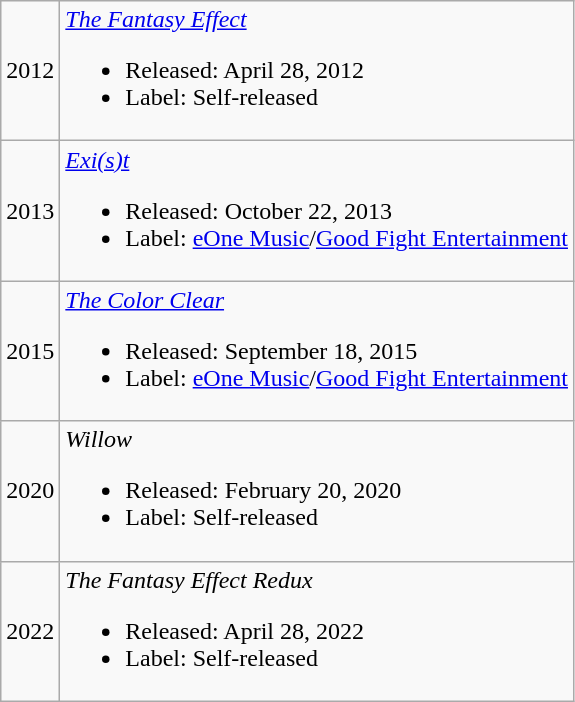<table class="wikitable">
<tr>
<td>2012</td>
<td><em><a href='#'>The Fantasy Effect</a></em><br><ul><li>Released: April 28, 2012</li><li>Label: Self-released</li></ul></td>
</tr>
<tr>
<td>2013</td>
<td><em><a href='#'>Exi(s)t</a></em><br><ul><li>Released: October 22, 2013</li><li>Label: <a href='#'>eOne Music</a>/<a href='#'>Good Fight Entertainment</a></li></ul></td>
</tr>
<tr>
<td>2015</td>
<td><em><a href='#'>The Color Clear</a></em><br><ul><li>Released: September 18, 2015</li><li>Label: <a href='#'>eOne Music</a>/<a href='#'>Good Fight Entertainment</a></li></ul></td>
</tr>
<tr>
<td>2020</td>
<td><em>Willow</em><br><ul><li>Released: February 20, 2020</li><li>Label: Self-released</li></ul></td>
</tr>
<tr>
<td>2022</td>
<td><em>The Fantasy Effect Redux</em><br><ul><li>Released: April 28, 2022</li><li>Label: Self-released</li></ul></td>
</tr>
</table>
